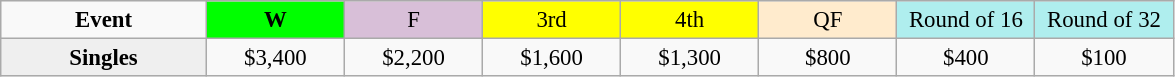<table class=wikitable style=font-size:95%;text-align:center>
<tr>
<td style="width:130px"><strong>Event</strong></td>
<td style="width:85px; background:lime"><strong>W</strong></td>
<td style="width:85px; background:thistle">F</td>
<td style="width:85px; background:#ffff00">3rd</td>
<td style="width:85px; background:#ffff00">4th</td>
<td style="width:85px; background:#ffebcd">QF</td>
<td style="width:85px; background:#afeeee">Round of 16</td>
<td style="width:85px; background:#afeeee">Round of 32</td>
</tr>
<tr>
<th style=background:#efefef>Singles </th>
<td>$3,400</td>
<td>$2,200</td>
<td>$1,600</td>
<td>$1,300</td>
<td>$800</td>
<td>$400</td>
<td>$100</td>
</tr>
</table>
